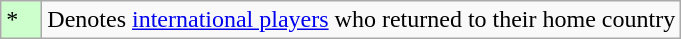<table class="wikitable">
<tr>
<td style="width:20px; background:#cfc;">*</td>
<td>Denotes <a href='#'>international players</a> who returned to their home country</td>
</tr>
</table>
